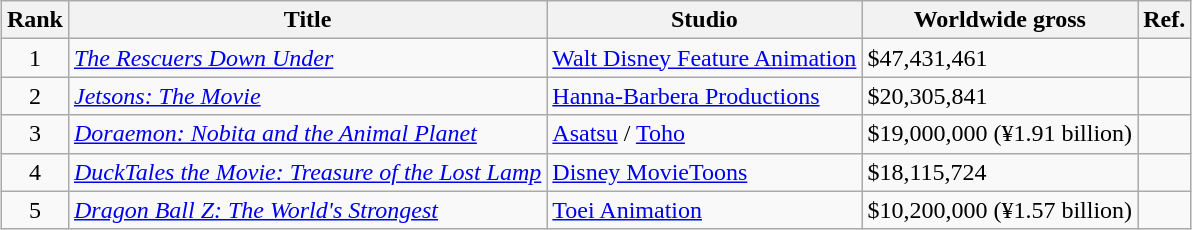<table class="wikitable sortable" style="margin:auto; margin:auto;">
<tr>
<th>Rank</th>
<th>Title</th>
<th>Studio</th>
<th>Worldwide gross</th>
<th>Ref.</th>
</tr>
<tr>
<td align="center">1</td>
<td><em><a href='#'>The Rescuers Down Under</a></em></td>
<td><a href='#'>Walt Disney Feature Animation</a></td>
<td>$47,431,461</td>
<td></td>
</tr>
<tr>
<td align="center">2</td>
<td><em><a href='#'>Jetsons: The Movie</a></em></td>
<td><a href='#'>Hanna-Barbera Productions</a></td>
<td>$20,305,841</td>
<td></td>
</tr>
<tr>
<td align="center">3</td>
<td><em><a href='#'>Doraemon: Nobita and the Animal Planet</a></em></td>
<td><a href='#'>Asatsu</a> / <a href='#'>Toho</a></td>
<td>$19,000,000 (¥1.91 billion)</td>
<td></td>
</tr>
<tr>
<td align="center">4</td>
<td><em><a href='#'>DuckTales the Movie: Treasure of the Lost Lamp</a></em></td>
<td><a href='#'>Disney MovieToons</a></td>
<td>$18,115,724</td>
<td></td>
</tr>
<tr>
<td align="center">5</td>
<td><em><a href='#'>Dragon Ball Z: The World's Strongest</a></em></td>
<td><a href='#'>Toei Animation</a></td>
<td>$10,200,000 (¥1.57 billion)</td>
</tr>
</table>
